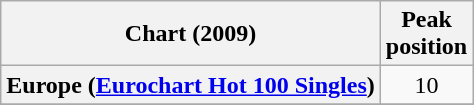<table class="wikitable sortable plainrowheaders" style="text-align:center">
<tr>
<th scope="col">Chart (2009)</th>
<th scope="col">Peak<br>position</th>
</tr>
<tr>
<th scope="row">Europe (<a href='#'>Eurochart Hot 100 Singles</a>)</th>
<td>10</td>
</tr>
<tr>
</tr>
<tr>
</tr>
<tr>
</tr>
<tr>
</tr>
<tr>
</tr>
</table>
